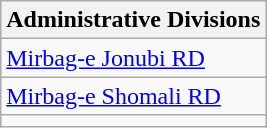<table class="wikitable">
<tr>
<th>Administrative Divisions</th>
</tr>
<tr>
<td><a href='#'>Mirbag-e Jonubi RD</a></td>
</tr>
<tr>
<td><a href='#'>Mirbag-e Shomali RD</a></td>
</tr>
<tr>
<td colspan=1></td>
</tr>
</table>
